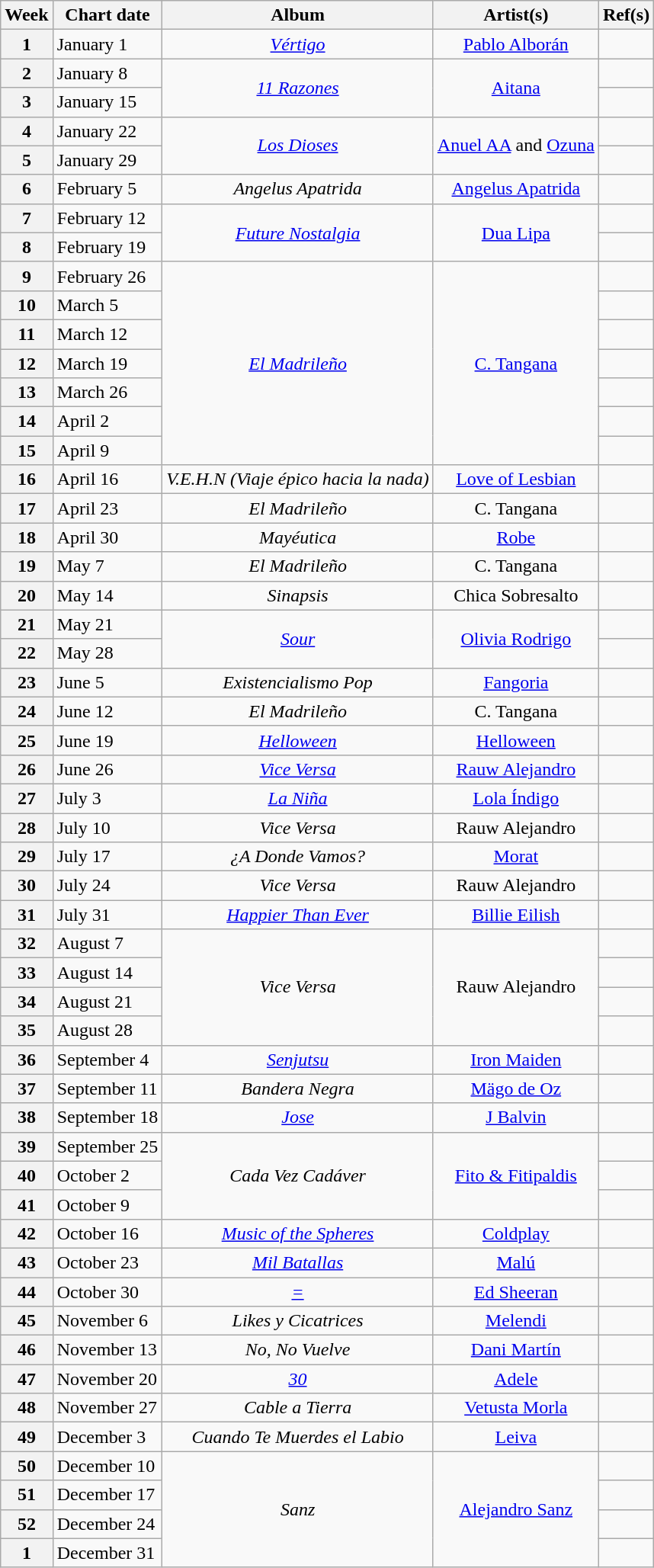<table class="wikitable" style="text-align:center">
<tr>
<th>Week</th>
<th>Chart date</th>
<th>Album</th>
<th>Artist(s)</th>
<th>Ref(s)</th>
</tr>
<tr>
<th>1</th>
<td style="text-align: left">January 1</td>
<td><em><a href='#'>Vértigo</a></em></td>
<td><a href='#'>Pablo Alborán</a></td>
<td></td>
</tr>
<tr>
<th>2</th>
<td style="text-align: left">January 8</td>
<td rowspan=2><em><a href='#'>11 Razones</a></em></td>
<td rowspan=2><a href='#'>Aitana</a></td>
<td></td>
</tr>
<tr>
<th>3</th>
<td style="text-align: left">January 15</td>
<td></td>
</tr>
<tr>
<th>4</th>
<td style="text-align: left">January 22</td>
<td rowspan=2><em><a href='#'>Los Dioses</a></em></td>
<td rowspan=2><a href='#'>Anuel AA</a> and <a href='#'>Ozuna</a></td>
<td></td>
</tr>
<tr>
<th>5</th>
<td style="text-align: left">January 29</td>
<td></td>
</tr>
<tr>
<th>6</th>
<td style="text-align: left">February 5</td>
<td><em>Angelus Apatrida</em></td>
<td><a href='#'>Angelus Apatrida</a></td>
<td></td>
</tr>
<tr>
<th>7</th>
<td style="text-align: left">February 12</td>
<td rowspan=2><em><a href='#'>Future Nostalgia</a></em></td>
<td rowspan=2><a href='#'>Dua Lipa</a></td>
<td></td>
</tr>
<tr>
<th>8</th>
<td style="text-align: left">February 19</td>
<td></td>
</tr>
<tr>
<th>9</th>
<td style="text-align: left">February 26</td>
<td rowspan=7><em><a href='#'>El Madrileño</a></em></td>
<td rowspan=7><a href='#'>C. Tangana</a></td>
<td></td>
</tr>
<tr>
<th>10</th>
<td style="text-align: left">March 5</td>
<td></td>
</tr>
<tr>
<th>11</th>
<td style="text-align: left">March 12</td>
<td></td>
</tr>
<tr>
<th>12</th>
<td style="text-align: left">March 19</td>
<td></td>
</tr>
<tr>
<th>13</th>
<td style="text-align: left">March 26</td>
<td></td>
</tr>
<tr>
<th>14</th>
<td style="text-align: left">April 2</td>
<td></td>
</tr>
<tr>
<th>15</th>
<td style="text-align: left">April 9</td>
<td></td>
</tr>
<tr>
<th>16</th>
<td style="text-align: left">April 16</td>
<td><em>V.E.H.N (Viaje épico hacia la nada)</em></td>
<td><a href='#'>Love of Lesbian</a></td>
<td></td>
</tr>
<tr>
<th>17</th>
<td style="text-align: left">April 23</td>
<td><em>El Madrileño</em></td>
<td>C. Tangana</td>
<td></td>
</tr>
<tr>
<th>18</th>
<td style="text-align: left">April 30</td>
<td><em>Mayéutica</em></td>
<td><a href='#'>Robe</a></td>
<td></td>
</tr>
<tr>
<th>19</th>
<td style="text-align: left">May 7</td>
<td><em>El Madrileño</em></td>
<td>C. Tangana</td>
<td></td>
</tr>
<tr>
<th>20</th>
<td style="text-align: left">May 14</td>
<td><em>Sinapsis</em></td>
<td>Chica Sobresalto</td>
<td></td>
</tr>
<tr>
<th>21</th>
<td style="text-align: left">May 21</td>
<td rowspan=2><em><a href='#'>Sour</a></em></td>
<td rowspan=2><a href='#'>Olivia Rodrigo</a></td>
<td></td>
</tr>
<tr>
<th>22</th>
<td style="text-align: left">May 28</td>
<td></td>
</tr>
<tr>
<th>23</th>
<td style="text-align: left">June 5</td>
<td><em>Existencialismo Pop</em></td>
<td><a href='#'>Fangoria</a></td>
<td></td>
</tr>
<tr>
<th>24</th>
<td style="text-align: left">June 12</td>
<td><em>El Madrileño</em></td>
<td>C. Tangana</td>
<td></td>
</tr>
<tr>
<th>25</th>
<td style="text-align: left">June 19</td>
<td><em><a href='#'>Helloween</a></em></td>
<td><a href='#'>Helloween</a></td>
<td></td>
</tr>
<tr>
<th>26</th>
<td style="text-align: left">June 26</td>
<td><em><a href='#'>Vice Versa</a></em></td>
<td><a href='#'>Rauw Alejandro</a></td>
<td></td>
</tr>
<tr>
<th>27</th>
<td style="text-align: left">July 3</td>
<td><em><a href='#'>La Niña</a></em></td>
<td><a href='#'>Lola Índigo</a></td>
<td></td>
</tr>
<tr>
<th>28</th>
<td style="text-align: left">July 10</td>
<td><em>Vice Versa</em></td>
<td>Rauw Alejandro</td>
<td></td>
</tr>
<tr>
<th>29</th>
<td style="text-align: left">July 17</td>
<td><em>¿A Donde Vamos?</em></td>
<td><a href='#'>Morat</a></td>
<td></td>
</tr>
<tr>
<th>30</th>
<td style="text-align: left">July 24</td>
<td><em>Vice Versa</em></td>
<td>Rauw Alejandro</td>
<td></td>
</tr>
<tr>
<th>31</th>
<td style="text-align: left">July 31</td>
<td><em><a href='#'>Happier Than Ever</a></em></td>
<td><a href='#'>Billie Eilish</a></td>
<td></td>
</tr>
<tr>
<th>32</th>
<td style="text-align: left">August 7</td>
<td rowspan=4><em>Vice Versa</em></td>
<td rowspan=4>Rauw Alejandro</td>
<td></td>
</tr>
<tr>
<th>33</th>
<td style="text-align: left">August 14</td>
<td></td>
</tr>
<tr>
<th>34</th>
<td style="text-align: left">August 21</td>
<td></td>
</tr>
<tr>
<th>35</th>
<td style="text-align: left">August 28</td>
<td></td>
</tr>
<tr>
<th>36</th>
<td style="text-align: left">September 4</td>
<td><em><a href='#'>Senjutsu</a></em></td>
<td><a href='#'>Iron Maiden</a></td>
<td></td>
</tr>
<tr>
<th>37</th>
<td style="text-align: left">September 11</td>
<td><em>Bandera Negra</em></td>
<td><a href='#'>Mägo de Oz</a></td>
<td></td>
</tr>
<tr>
<th>38</th>
<td style="text-align: left">September 18</td>
<td><em><a href='#'>Jose</a></em></td>
<td><a href='#'>J Balvin</a></td>
<td></td>
</tr>
<tr>
<th>39</th>
<td style="text-align: left">September 25</td>
<td rowspan=3><em>Cada Vez Cadáver</em></td>
<td rowspan=3><a href='#'>Fito & Fitipaldis</a></td>
<td></td>
</tr>
<tr>
<th>40</th>
<td style="text-align: left">October 2</td>
<td></td>
</tr>
<tr>
<th>41</th>
<td style="text-align: left">October 9</td>
<td></td>
</tr>
<tr>
<th>42</th>
<td style="text-align: left">October 16</td>
<td><em><a href='#'>Music of the Spheres</a></em></td>
<td><a href='#'>Coldplay</a></td>
<td></td>
</tr>
<tr>
<th>43</th>
<td style="text-align: left">October 23</td>
<td><em><a href='#'>Mil Batallas</a></em></td>
<td><a href='#'>Malú</a></td>
<td></td>
</tr>
<tr>
<th>44</th>
<td style="text-align: left">October 30</td>
<td><em><a href='#'>=</a></em></td>
<td><a href='#'>Ed Sheeran</a></td>
<td></td>
</tr>
<tr>
<th>45</th>
<td style="text-align: left">November 6</td>
<td><em>Likes y Cicatrices</em></td>
<td><a href='#'>Melendi</a></td>
<td></td>
</tr>
<tr>
<th>46</th>
<td style="text-align: left">November 13</td>
<td><em>No, No Vuelve</em></td>
<td><a href='#'>Dani Martín</a></td>
<td></td>
</tr>
<tr>
<th>47</th>
<td style="text-align: left">November 20</td>
<td><em><a href='#'>30</a></em></td>
<td><a href='#'>Adele</a></td>
<td></td>
</tr>
<tr>
<th>48</th>
<td style="text-align: left">November 27</td>
<td><em>Cable a Tierra</em></td>
<td><a href='#'>Vetusta Morla</a></td>
<td></td>
</tr>
<tr>
<th>49</th>
<td style="text-align: left">December 3</td>
<td><em>Cuando Te Muerdes el Labio</em></td>
<td><a href='#'>Leiva</a></td>
<td></td>
</tr>
<tr>
<th>50</th>
<td style="text-align: left">December 10</td>
<td rowspan=4><em>Sanz</em></td>
<td rowspan=4><a href='#'>Alejandro Sanz</a></td>
<td></td>
</tr>
<tr>
<th>51</th>
<td style="text-align: left">December 17</td>
<td></td>
</tr>
<tr>
<th>52</th>
<td style="text-align: left">December 24</td>
<td></td>
</tr>
<tr>
<th>1</th>
<td style="text-align: left">December 31</td>
<td></td>
</tr>
</table>
